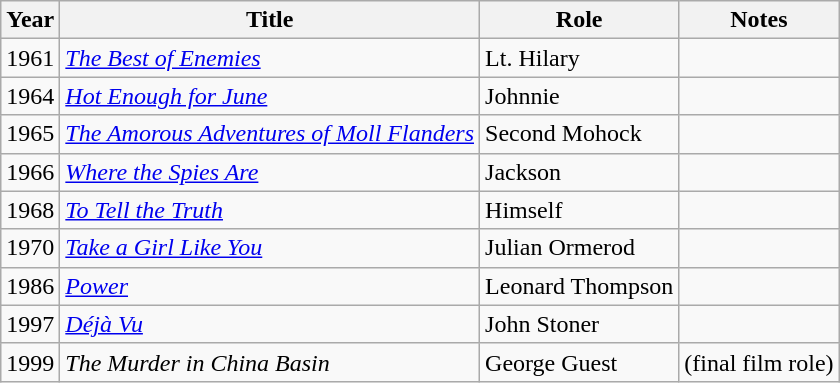<table class="wikitable">
<tr>
<th>Year</th>
<th>Title</th>
<th>Role</th>
<th>Notes</th>
</tr>
<tr>
<td>1961</td>
<td><em><a href='#'>The Best of Enemies</a></em></td>
<td>Lt. Hilary</td>
<td></td>
</tr>
<tr>
<td>1964</td>
<td><em><a href='#'>Hot Enough for June</a></em></td>
<td>Johnnie</td>
<td></td>
</tr>
<tr>
<td>1965</td>
<td><em><a href='#'>The Amorous Adventures of Moll Flanders</a></em></td>
<td>Second Mohock</td>
<td></td>
</tr>
<tr>
<td>1966</td>
<td><em><a href='#'>Where the Spies Are</a></em></td>
<td>Jackson</td>
<td></td>
</tr>
<tr>
<td>1968</td>
<td><em><a href='#'>To Tell the Truth</a></em></td>
<td>Himself</td>
<td></td>
</tr>
<tr>
<td>1970</td>
<td><em><a href='#'>Take a Girl Like You</a></em></td>
<td>Julian Ormerod</td>
<td></td>
</tr>
<tr>
<td>1986</td>
<td><em><a href='#'>Power</a></em></td>
<td>Leonard Thompson</td>
<td></td>
</tr>
<tr>
<td>1997</td>
<td><em><a href='#'>Déjà Vu</a></em></td>
<td>John Stoner</td>
<td></td>
</tr>
<tr>
<td>1999</td>
<td><em>The Murder in China Basin</em></td>
<td>George Guest</td>
<td>(final film role)</td>
</tr>
</table>
